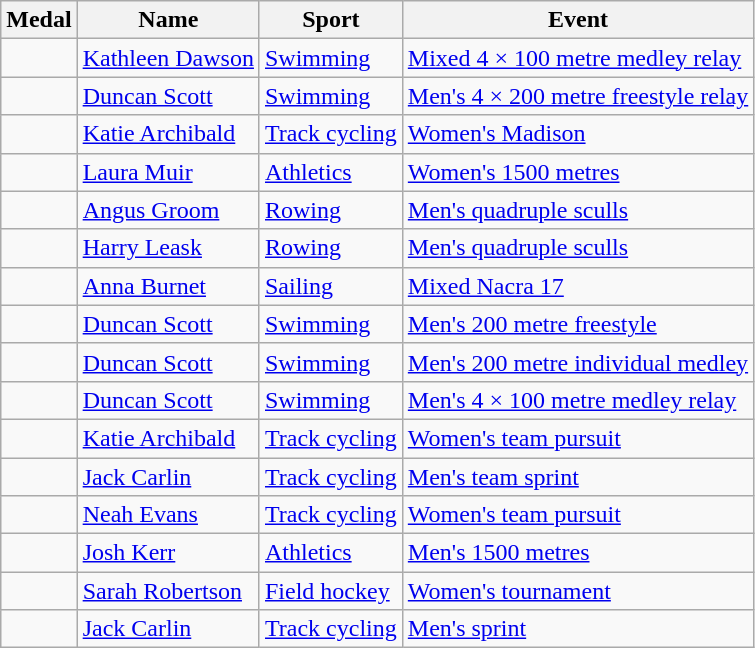<table class="wikitable sortable">
<tr>
<th>Medal</th>
<th>Name</th>
<th>Sport</th>
<th>Event</th>
</tr>
<tr>
<td></td>
<td><a href='#'>Kathleen Dawson</a></td>
<td><a href='#'>Swimming</a></td>
<td><a href='#'>Mixed 4 × 100 metre medley relay</a></td>
</tr>
<tr>
<td></td>
<td><a href='#'>Duncan Scott</a></td>
<td><a href='#'>Swimming</a></td>
<td><a href='#'>Men's 4 × 200 metre freestyle relay</a></td>
</tr>
<tr>
<td></td>
<td><a href='#'>Katie Archibald</a></td>
<td><a href='#'>Track cycling</a></td>
<td><a href='#'>Women's Madison</a></td>
</tr>
<tr>
<td></td>
<td><a href='#'>Laura Muir</a></td>
<td><a href='#'>Athletics</a></td>
<td><a href='#'>Women's 1500 metres</a></td>
</tr>
<tr>
<td></td>
<td><a href='#'>Angus Groom</a></td>
<td><a href='#'>Rowing</a></td>
<td><a href='#'>Men's quadruple sculls</a></td>
</tr>
<tr>
<td></td>
<td><a href='#'>Harry Leask</a></td>
<td><a href='#'>Rowing</a></td>
<td><a href='#'>Men's quadruple sculls</a></td>
</tr>
<tr>
<td></td>
<td><a href='#'>Anna Burnet</a></td>
<td><a href='#'>Sailing</a></td>
<td><a href='#'>Mixed Nacra 17</a></td>
</tr>
<tr>
<td></td>
<td><a href='#'>Duncan Scott</a></td>
<td><a href='#'>Swimming</a></td>
<td><a href='#'>Men's 200 metre freestyle</a></td>
</tr>
<tr>
<td></td>
<td><a href='#'>Duncan Scott</a></td>
<td><a href='#'>Swimming</a></td>
<td><a href='#'>Men's 200 metre individual medley</a></td>
</tr>
<tr>
<td></td>
<td><a href='#'>Duncan Scott</a></td>
<td><a href='#'>Swimming</a></td>
<td><a href='#'>Men's 4 × 100 metre medley relay</a></td>
</tr>
<tr>
<td></td>
<td><a href='#'>Katie Archibald</a></td>
<td><a href='#'>Track cycling</a></td>
<td><a href='#'>Women's team pursuit</a></td>
</tr>
<tr>
<td></td>
<td><a href='#'>Jack Carlin</a></td>
<td><a href='#'>Track cycling</a></td>
<td><a href='#'>Men's team sprint</a></td>
</tr>
<tr>
<td></td>
<td><a href='#'>Neah Evans</a></td>
<td><a href='#'>Track cycling</a></td>
<td><a href='#'>Women's team pursuit</a></td>
</tr>
<tr>
<td></td>
<td><a href='#'>Josh Kerr</a></td>
<td><a href='#'>Athletics</a></td>
<td><a href='#'>Men's 1500 metres</a></td>
</tr>
<tr>
<td></td>
<td><a href='#'>Sarah Robertson</a></td>
<td><a href='#'>Field hockey</a></td>
<td><a href='#'>Women's tournament</a></td>
</tr>
<tr>
<td></td>
<td><a href='#'>Jack Carlin</a></td>
<td><a href='#'>Track cycling</a></td>
<td><a href='#'>Men's sprint</a></td>
</tr>
</table>
